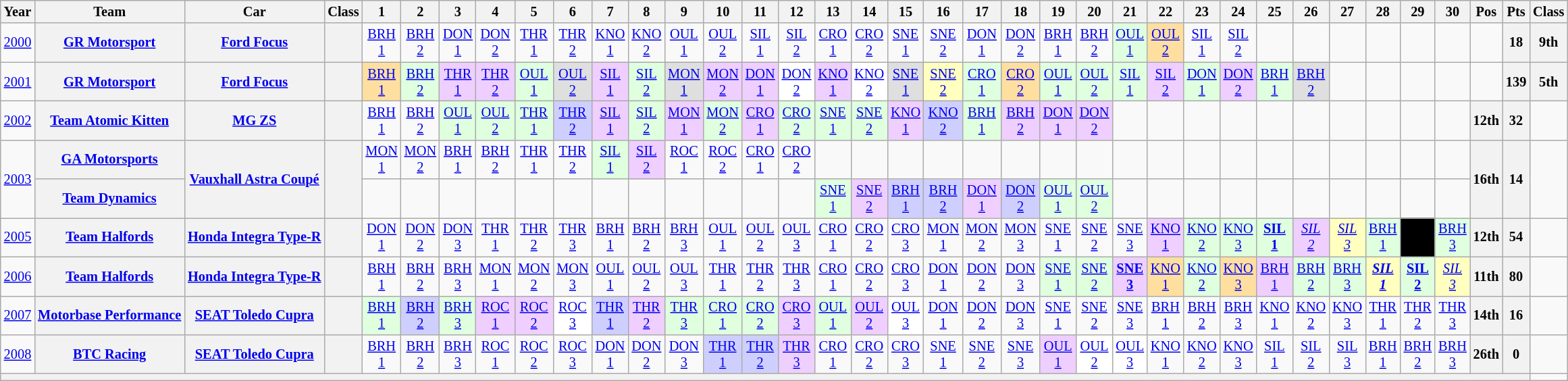<table class="wikitable" style="text-align:center; font-size:85%">
<tr>
<th>Year</th>
<th>Team</th>
<th>Car</th>
<th>Class</th>
<th>1</th>
<th>2</th>
<th>3</th>
<th>4</th>
<th>5</th>
<th>6</th>
<th>7</th>
<th>8</th>
<th>9</th>
<th>10</th>
<th>11</th>
<th>12</th>
<th>13</th>
<th>14</th>
<th>15</th>
<th>16</th>
<th>17</th>
<th>18</th>
<th>19</th>
<th>20</th>
<th>21</th>
<th>22</th>
<th>23</th>
<th>24</th>
<th>25</th>
<th>26</th>
<th>27</th>
<th>28</th>
<th>29</th>
<th>30</th>
<th>Pos</th>
<th>Pts</th>
<th>Class</th>
</tr>
<tr>
<td><a href='#'>2000</a></td>
<th nowrap><a href='#'>GR Motorsport</a></th>
<th nowrap><a href='#'>Ford Focus</a></th>
<th><span></span></th>
<td><a href='#'>BRH<br>1</a></td>
<td><a href='#'>BRH<br>2</a></td>
<td><a href='#'>DON<br>1</a></td>
<td><a href='#'>DON<br>2</a></td>
<td><a href='#'>THR<br>1</a></td>
<td><a href='#'>THR<br>2</a></td>
<td><a href='#'>KNO<br>1</a></td>
<td><a href='#'>KNO<br>2</a></td>
<td><a href='#'>OUL<br>1</a></td>
<td><a href='#'>OUL<br>2</a></td>
<td><a href='#'>SIL<br>1</a></td>
<td><a href='#'>SIL<br>2</a></td>
<td><a href='#'>CRO<br>1</a></td>
<td><a href='#'>CRO<br>2</a></td>
<td><a href='#'>SNE<br>1</a></td>
<td><a href='#'>SNE<br>2</a></td>
<td><a href='#'>DON<br>1</a></td>
<td><a href='#'>DON<br>2</a></td>
<td><a href='#'>BRH<br>1</a></td>
<td><a href='#'>BRH<br>2</a></td>
<td style="background:#DFFFDF;"><a href='#'>OUL<br>1</a><br></td>
<td style="background:#FFDF9F;"><a href='#'>OUL<br>2</a><br></td>
<td><a href='#'>SIL<br>1</a></td>
<td><a href='#'>SIL<br>2</a></td>
<td></td>
<td></td>
<td></td>
<td></td>
<td></td>
<td></td>
<td></td>
<th>18</th>
<th>9th</th>
</tr>
<tr>
<td><a href='#'>2001</a></td>
<th nowrap><a href='#'>GR Motorsport</a></th>
<th nowrap><a href='#'>Ford Focus</a></th>
<th><span></span></th>
<td style="background:#FFDF9F;"><a href='#'>BRH<br>1</a><br></td>
<td style="background:#DFFFDF;"><a href='#'>BRH<br>2</a><br></td>
<td style="background:#EFCFFF;"><a href='#'>THR<br>1</a><br></td>
<td style="background:#EFCFFF;"><a href='#'>THR<br>2</a><br></td>
<td style="background:#DFFFDF;"><a href='#'>OUL<br>1</a><br></td>
<td style="background:#DFDFDF;"><a href='#'>OUL<br>2</a><br></td>
<td style="background:#EFCFFF;"><a href='#'>SIL<br>1</a><br></td>
<td style="background:#DFFFDF;"><a href='#'>SIL<br>2</a><br></td>
<td style="background:#DFDFDF;"><a href='#'>MON<br>1</a><br></td>
<td style="background:#EFCFFF;"><a href='#'>MON<br>2</a><br></td>
<td style="background:#EFCFFF;"><a href='#'>DON<br>1</a><br></td>
<td style="background:#FFFFFF;"><a href='#'>DON<br>2</a><br></td>
<td style="background:#EFCFFF;"><a href='#'>KNO<br>1</a><br></td>
<td style="background:#FFFFFF;"><a href='#'>KNO<br>2</a><br></td>
<td style="background:#DFDFDF;"><a href='#'>SNE<br>1</a><br></td>
<td style="background:#FFFFBF;"><a href='#'>SNE<br>2</a><br></td>
<td style="background:#DFFFDF;"><a href='#'>CRO<br>1</a><br></td>
<td style="background:#FFDF9F;"><a href='#'>CRO<br>2</a><br></td>
<td style="background:#DFFFDF;"><a href='#'>OUL<br>1</a><br></td>
<td style="background:#DFFFDF;"><a href='#'>OUL<br>2</a><br></td>
<td style="background:#DFFFDF;"><a href='#'>SIL<br>1</a><br></td>
<td style="background:#EFCFFF;"><a href='#'>SIL<br>2</a><br></td>
<td style="background:#DFFFDF;"><a href='#'>DON<br>1</a><br></td>
<td style="background:#EFCFFF;"><a href='#'>DON<br>2</a><br></td>
<td style="background:#DFFFDF;"><a href='#'>BRH<br>1</a><br></td>
<td style="background:#DFDFDF;"><a href='#'>BRH<br>2</a><br></td>
<td></td>
<td></td>
<td></td>
<td></td>
<td></td>
<th>139</th>
<th>5th</th>
</tr>
<tr>
<td><a href='#'>2002</a></td>
<th nowrap><a href='#'>Team Atomic Kitten</a></th>
<th nowrap><a href='#'>MG ZS</a></th>
<th><span></span></th>
<td><a href='#'>BRH<br>1</a></td>
<td><a href='#'>BRH<br>2</a></td>
<td style="background:#DFFFDF;"><a href='#'>OUL<br>1</a><br></td>
<td style="background:#DFFFDF;"><a href='#'>OUL<br>2</a><br></td>
<td style="background:#DFFFDF;"><a href='#'>THR<br>1</a><br></td>
<td style="background:#CFCFFF;"><a href='#'>THR<br>2</a><br></td>
<td style="background:#EFCFFF;"><a href='#'>SIL<br>1</a><br></td>
<td style="background:#DFFFDF;"><a href='#'>SIL<br>2</a><br></td>
<td style="background:#EFCFFF;"><a href='#'>MON<br>1</a><br></td>
<td style="background:#DFFFDF;"><a href='#'>MON<br>2</a><br></td>
<td style="background:#EFCFFF;"><a href='#'>CRO<br>1</a><br></td>
<td style="background:#DFFFDF;"><a href='#'>CRO<br>2</a><br></td>
<td style="background:#DFFFDF;"><a href='#'>SNE<br>1</a><br></td>
<td style="background:#DFFFDF;"><a href='#'>SNE<br>2</a><br></td>
<td style="background:#EFCFFF;"><a href='#'>KNO<br>1</a><br></td>
<td style="background:#CFCFFF;"><a href='#'>KNO<br>2</a><br></td>
<td style="background:#DFFFDF;"><a href='#'>BRH<br>1</a><br></td>
<td style="background:#EFCFFF;"><a href='#'>BRH<br>2</a><br></td>
<td style="background:#EFCFFF;"><a href='#'>DON<br>1</a><br></td>
<td style="background:#EFCFFF;"><a href='#'>DON<br>2</a><br></td>
<td></td>
<td></td>
<td></td>
<td></td>
<td></td>
<td></td>
<td></td>
<td></td>
<td></td>
<td></td>
<th>12th</th>
<th>32</th>
<td></td>
</tr>
<tr>
<td rowspan=2><a href='#'>2003</a></td>
<th nowrap><a href='#'>GA Motorsports</a></th>
<th rowspan=2 nowrap><a href='#'>Vauxhall Astra Coupé</a></th>
<th rowspan=2><span></span></th>
<td><a href='#'>MON<br>1</a></td>
<td><a href='#'>MON<br>2</a></td>
<td><a href='#'>BRH<br>1</a></td>
<td><a href='#'>BRH<br>2</a></td>
<td><a href='#'>THR<br>1</a></td>
<td><a href='#'>THR<br>2</a></td>
<td style="background:#DFFFDF;"><a href='#'>SIL<br>1</a><br></td>
<td style="background:#EFCFFF;"><a href='#'>SIL<br>2</a><br></td>
<td><a href='#'>ROC<br>1</a></td>
<td><a href='#'>ROC<br>2</a></td>
<td><a href='#'>CRO<br>1</a></td>
<td><a href='#'>CRO<br>2</a></td>
<td></td>
<td></td>
<td></td>
<td></td>
<td></td>
<td></td>
<td></td>
<td></td>
<td></td>
<td></td>
<td></td>
<td></td>
<td></td>
<td></td>
<td></td>
<td></td>
<td></td>
<td></td>
<th rowspan=2>16th</th>
<th rowspan=2>14</th>
<td rowspan=2></td>
</tr>
<tr>
<th nowrap><a href='#'>Team Dynamics</a></th>
<td></td>
<td></td>
<td></td>
<td></td>
<td></td>
<td></td>
<td></td>
<td></td>
<td></td>
<td></td>
<td></td>
<td></td>
<td style="background:#DFFFDF;"><a href='#'>SNE<br>1</a><br></td>
<td style="background:#EFCFFF;"><a href='#'>SNE<br>2</a><br></td>
<td style="background:#CFCFFF;"><a href='#'>BRH<br>1</a><br></td>
<td style="background:#CFCFFF;"><a href='#'>BRH<br>2</a><br></td>
<td style="background:#EFCFFF;"><a href='#'>DON<br>1</a><br></td>
<td style="background:#CFCFFF;"><a href='#'>DON<br>2</a><br></td>
<td style="background:#DFFFDF;"><a href='#'>OUL<br>1</a><br></td>
<td style="background:#DFFFDF;"><a href='#'>OUL<br>2</a><br></td>
<td></td>
<td></td>
<td></td>
<td></td>
<td></td>
<td></td>
<td></td>
<td></td>
<td></td>
<td></td>
</tr>
<tr>
<td><a href='#'>2005</a></td>
<th nowrap><a href='#'>Team Halfords</a></th>
<th nowrap><a href='#'>Honda Integra Type-R</a></th>
<th></th>
<td><a href='#'>DON<br>1</a></td>
<td><a href='#'>DON<br>2</a></td>
<td><a href='#'>DON<br>3</a></td>
<td><a href='#'>THR<br>1</a></td>
<td><a href='#'>THR<br>2</a></td>
<td><a href='#'>THR<br>3</a></td>
<td><a href='#'>BRH<br>1</a></td>
<td><a href='#'>BRH<br>2</a></td>
<td><a href='#'>BRH<br>3</a></td>
<td><a href='#'>OUL<br>1</a></td>
<td><a href='#'>OUL<br>2</a></td>
<td><a href='#'>OUL<br>3</a></td>
<td><a href='#'>CRO<br>1</a></td>
<td><a href='#'>CRO<br>2</a></td>
<td><a href='#'>CRO<br>3</a></td>
<td><a href='#'>MON<br>1</a></td>
<td><a href='#'>MON<br>2</a></td>
<td><a href='#'>MON<br>3</a></td>
<td><a href='#'>SNE<br>1</a></td>
<td><a href='#'>SNE<br>2</a></td>
<td><a href='#'>SNE<br>3</a></td>
<td style="background:#EFCFFF;"><a href='#'>KNO<br>1</a><br></td>
<td style="background:#DFFFDF;"><a href='#'>KNO<br>2</a><br></td>
<td style="background:#DFFFDF;"><a href='#'>KNO<br>3</a><br></td>
<td style="background:#DFFFDF;"><strong><a href='#'>SIL<br>1</a></strong><br></td>
<td style="background:#EFCFFF;"><em><a href='#'>SIL<br>2</a></em><br></td>
<td style="background:#FFFFBF;"><em><a href='#'>SIL<br>3</a></em><br></td>
<td style="background:#DFFFDF;"><a href='#'>BRH<br>1</a><br></td>
<td style="background:#000000; color:white"><a href='#'></a><br></td>
<td style="background:#DFFFDF;"><a href='#'>BRH<br>3</a><br></td>
<th>12th</th>
<th>54</th>
<td></td>
</tr>
<tr>
<td><a href='#'>2006</a></td>
<th nowrap><a href='#'>Team Halfords</a></th>
<th nowrap><a href='#'>Honda Integra Type-R</a></th>
<th></th>
<td><a href='#'>BRH<br>1</a></td>
<td><a href='#'>BRH<br>2</a></td>
<td><a href='#'>BRH<br>3</a></td>
<td><a href='#'>MON<br>1</a></td>
<td><a href='#'>MON<br>2</a></td>
<td><a href='#'>MON<br>3</a></td>
<td><a href='#'>OUL<br>1</a></td>
<td><a href='#'>OUL<br>2</a></td>
<td><a href='#'>OUL<br>3</a></td>
<td><a href='#'>THR<br>1</a></td>
<td><a href='#'>THR<br>2</a></td>
<td><a href='#'>THR<br>3</a></td>
<td><a href='#'>CRO<br>1</a></td>
<td><a href='#'>CRO<br>2</a></td>
<td><a href='#'>CRO<br>3</a></td>
<td><a href='#'>DON<br>1</a></td>
<td><a href='#'>DON<br>2</a></td>
<td><a href='#'>DON<br>3</a></td>
<td style="background:#DFFFDF;"><a href='#'>SNE<br>1</a><br></td>
<td style="background:#DFFFDF;"><a href='#'>SNE<br>2</a><br></td>
<td style="background:#EFCFFF;"><strong><a href='#'>SNE<br>3</a></strong><br></td>
<td style="background:#FFDF9F;"><a href='#'>KNO<br>1</a><br></td>
<td style="background:#DFFFDF;"><a href='#'>KNO<br>2</a><br></td>
<td style="background:#FFDF9F;"><a href='#'>KNO<br>3</a><br></td>
<td style="background:#EFCFFF;"><a href='#'>BRH<br>1</a><br></td>
<td style="background:#DFFFDF;"><a href='#'>BRH<br>2</a><br></td>
<td style="background:#DFFFDF;"><a href='#'>BRH<br>3</a><br></td>
<td style="background:#FFFFBF;"><strong><em><a href='#'>SIL<br>1</a></em></strong><br></td>
<td style="background:#DFFFDF;"><strong><a href='#'>SIL<br>2</a></strong><br></td>
<td style="background:#FFFFBF;"><em><a href='#'>SIL<br>3</a></em><br></td>
<th>11th</th>
<th>80</th>
<td></td>
</tr>
<tr>
<td><a href='#'>2007</a></td>
<th nowrap><a href='#'>Motorbase Performance</a></th>
<th nowrap><a href='#'>SEAT Toledo Cupra</a></th>
<th></th>
<td style="background:#DFFFDF;"><a href='#'>BRH<br>1</a><br></td>
<td style="background:#CFCFFF;"><a href='#'>BRH<br>2</a><br></td>
<td style="background:#DFFFDF;"><a href='#'>BRH<br>3</a><br></td>
<td style="background:#EFCFFF;"><a href='#'>ROC<br>1</a><br></td>
<td style="background:#EFCFFF;"><a href='#'>ROC<br>2</a><br></td>
<td style="background:#FFFFFF;"><a href='#'>ROC<br>3</a><br></td>
<td style="background:#CFCFFF;"><a href='#'>THR<br>1</a><br></td>
<td style="background:#EFCFFF;"><a href='#'>THR<br>2</a><br></td>
<td style="background:#DFFFDF;"><a href='#'>THR<br>3</a><br></td>
<td style="background:#DFFFDF;"><a href='#'>CRO<br>1</a><br></td>
<td style="background:#DFFFDF;"><a href='#'>CRO<br>2</a><br></td>
<td style="background:#EFCFFF;"><a href='#'>CRO<br>3</a><br></td>
<td style="background:#DFFFDF;"><a href='#'>OUL<br>1</a><br></td>
<td style="background:#EFCFFF;"><a href='#'>OUL<br>2</a><br></td>
<td style="background:#FFFFFF;"><a href='#'>OUL<br>3</a><br></td>
<td><a href='#'>DON<br>1</a></td>
<td><a href='#'>DON<br>2</a></td>
<td><a href='#'>DON<br>3</a></td>
<td><a href='#'>SNE<br>1</a></td>
<td><a href='#'>SNE<br>2</a></td>
<td><a href='#'>SNE<br>3</a></td>
<td><a href='#'>BRH<br>1</a></td>
<td><a href='#'>BRH<br>2</a></td>
<td><a href='#'>BRH<br>3</a></td>
<td><a href='#'>KNO<br>1</a></td>
<td><a href='#'>KNO<br>2</a></td>
<td><a href='#'>KNO<br>3</a></td>
<td><a href='#'>THR<br>1</a></td>
<td><a href='#'>THR<br>2</a></td>
<td><a href='#'>THR<br>3</a></td>
<th>14th</th>
<th>16</th>
<td></td>
</tr>
<tr>
<td><a href='#'>2008</a></td>
<th nowrap><a href='#'>BTC Racing</a></th>
<th nowrap><a href='#'>SEAT Toledo Cupra</a></th>
<th></th>
<td><a href='#'>BRH<br>1</a></td>
<td><a href='#'>BRH<br>2</a></td>
<td><a href='#'>BRH<br>3</a></td>
<td><a href='#'>ROC<br>1</a></td>
<td><a href='#'>ROC<br>2</a></td>
<td><a href='#'>ROC<br>3</a></td>
<td><a href='#'>DON<br>1</a></td>
<td><a href='#'>DON<br>2</a></td>
<td><a href='#'>DON<br>3</a></td>
<td style="background:#CFCFFF;"><a href='#'>THR<br>1</a><br></td>
<td style="background:#CFCFFF;"><a href='#'>THR<br>2</a><br></td>
<td style="background:#EFCFFF;"><a href='#'>THR<br>3</a><br></td>
<td><a href='#'>CRO<br>1</a></td>
<td><a href='#'>CRO<br>2</a></td>
<td><a href='#'>CRO<br>3</a></td>
<td><a href='#'>SNE<br>1</a></td>
<td><a href='#'>SNE<br>2</a></td>
<td><a href='#'>SNE<br>3</a></td>
<td style="background:#EFCFFF;"><a href='#'>OUL<br>1</a><br></td>
<td style="background:#FFFFFF;"><a href='#'>OUL<br>2</a><br></td>
<td style="background:#FFFFFF;"><a href='#'>OUL<br>3</a><br></td>
<td><a href='#'>KNO<br>1</a></td>
<td><a href='#'>KNO<br>2</a></td>
<td><a href='#'>KNO<br>3</a></td>
<td><a href='#'>SIL<br>1</a></td>
<td><a href='#'>SIL<br>2</a></td>
<td><a href='#'>SIL<br>3</a></td>
<td><a href='#'>BRH<br>1</a></td>
<td><a href='#'>BRH<br>2</a></td>
<td><a href='#'>BRH<br>3</a></td>
<th>26th</th>
<th>0</th>
<td></td>
</tr>
<tr>
<th colspan="36"></th>
</tr>
</table>
